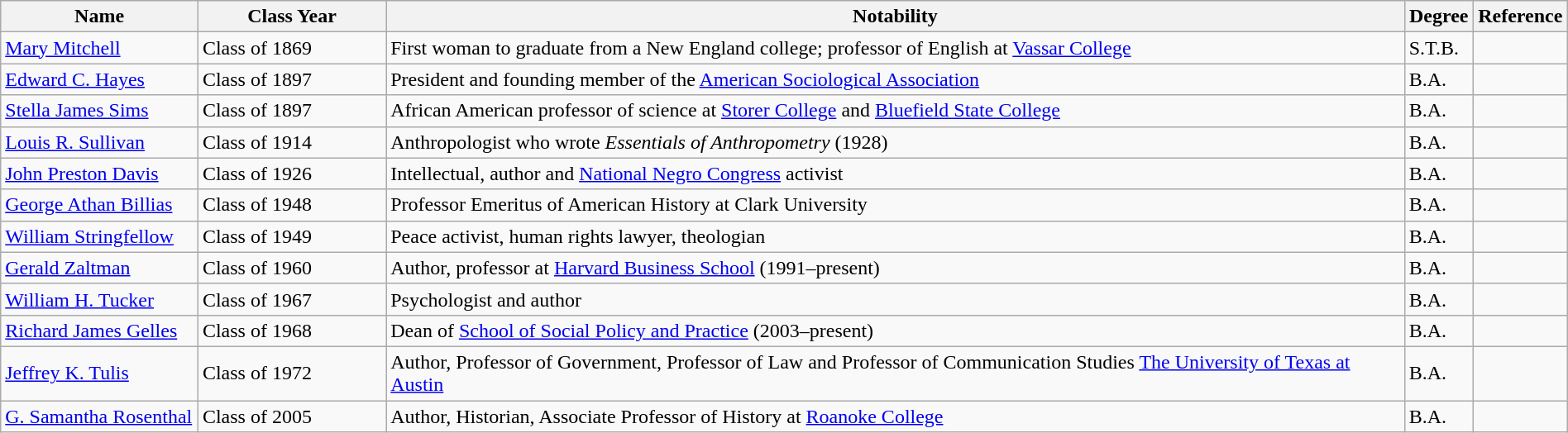<table class="wikitable" style="width:100%">
<tr>
<th style="width:*;">Name</th>
<th style="width:12%;">Class Year</th>
<th class="unsortable" style="width:65%;">Notability</th>
<th>Degree</th>
<th>Reference</th>
</tr>
<tr>
<td><a href='#'>Mary Mitchell</a></td>
<td>Class of 1869</td>
<td>First woman to graduate from a New England college; professor of English at <a href='#'>Vassar College</a></td>
<td>S.T.B.</td>
<td></td>
</tr>
<tr>
<td><a href='#'>Edward C. Hayes</a></td>
<td>Class of 1897</td>
<td>President and founding member of the <a href='#'>American Sociological Association</a></td>
<td>B.A.</td>
<td></td>
</tr>
<tr>
<td><a href='#'>Stella James Sims</a></td>
<td>Class of 1897</td>
<td>African American professor of science at <a href='#'>Storer College</a> and <a href='#'>Bluefield State College</a></td>
<td>B.A.</td>
<td></td>
</tr>
<tr>
<td><a href='#'>Louis R. Sullivan</a></td>
<td>Class of 1914</td>
<td>Anthropologist who wrote <em>Essentials of Anthropometry</em> (1928)</td>
<td>B.A.</td>
<td></td>
</tr>
<tr>
<td><a href='#'>John Preston Davis</a></td>
<td>Class of 1926</td>
<td>Intellectual, author and <a href='#'>National Negro Congress</a> activist</td>
<td>B.A.</td>
<td></td>
</tr>
<tr>
<td><a href='#'>George Athan Billias</a></td>
<td>Class of 1948</td>
<td>Professor Emeritus of American History at Clark University</td>
<td>B.A.</td>
<td></td>
</tr>
<tr>
<td><a href='#'>William Stringfellow</a></td>
<td>Class of 1949</td>
<td>Peace activist, human rights lawyer, theologian</td>
<td>B.A.</td>
<td></td>
</tr>
<tr>
<td><a href='#'>Gerald Zaltman</a></td>
<td>Class of 1960</td>
<td>Author, professor at <a href='#'>Harvard Business School</a> (1991–present)</td>
<td>B.A.</td>
<td></td>
</tr>
<tr>
<td><a href='#'>William H. Tucker</a></td>
<td>Class of 1967</td>
<td>Psychologist and author</td>
<td>B.A.</td>
<td></td>
</tr>
<tr>
<td><a href='#'>Richard James Gelles</a></td>
<td>Class of 1968</td>
<td>Dean of <a href='#'>School of Social Policy and Practice</a> (2003–present)</td>
<td>B.A.</td>
<td></td>
</tr>
<tr>
<td><a href='#'>Jeffrey K. Tulis</a></td>
<td>Class of 1972</td>
<td>Author, Professor of Government, Professor of Law and Professor of Communication Studies <a href='#'>The University of Texas at Austin</a></td>
<td>B.A.</td>
</tr>
<tr>
<td><a href='#'>G. Samantha Rosenthal</a></td>
<td>Class of 2005</td>
<td>Author, Historian, Associate Professor of History at <a href='#'>Roanoke College</a></td>
<td>B.A.</td>
<td></td>
</tr>
</table>
